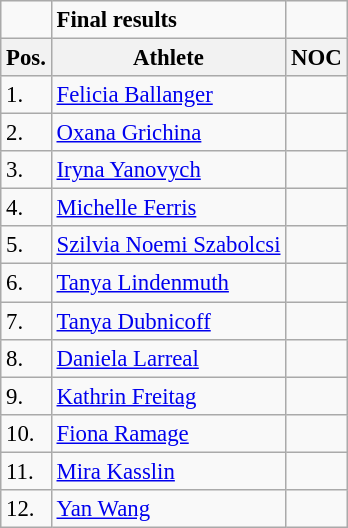<table class="wikitable" style="font-size:95%;">
<tr>
<td></td>
<td><strong>Final results</strong></td>
</tr>
<tr>
<th>Pos.</th>
<th>Athlete</th>
<th>NOC</th>
</tr>
<tr>
<td>1.</td>
<td><a href='#'>Felicia Ballanger</a></td>
<td></td>
</tr>
<tr>
<td>2.</td>
<td><a href='#'>Oxana Grichina</a></td>
<td></td>
</tr>
<tr>
<td>3.</td>
<td><a href='#'>Iryna Yanovych</a></td>
<td></td>
</tr>
<tr>
<td>4.</td>
<td><a href='#'>Michelle Ferris</a></td>
<td></td>
</tr>
<tr>
<td>5.</td>
<td><a href='#'>Szilvia Noemi Szabolcsi</a></td>
<td></td>
</tr>
<tr>
<td>6.</td>
<td><a href='#'>Tanya Lindenmuth</a></td>
<td></td>
</tr>
<tr>
<td>7.</td>
<td><a href='#'>Tanya Dubnicoff</a></td>
<td></td>
</tr>
<tr>
<td>8.</td>
<td><a href='#'>Daniela Larreal</a></td>
<td></td>
</tr>
<tr>
<td>9.</td>
<td><a href='#'>Kathrin Freitag</a></td>
<td></td>
</tr>
<tr>
<td>10.</td>
<td><a href='#'>Fiona Ramage</a></td>
<td></td>
</tr>
<tr>
<td>11.</td>
<td><a href='#'>Mira Kasslin</a></td>
<td></td>
</tr>
<tr>
<td>12.</td>
<td><a href='#'>Yan Wang</a></td>
<td></td>
</tr>
</table>
